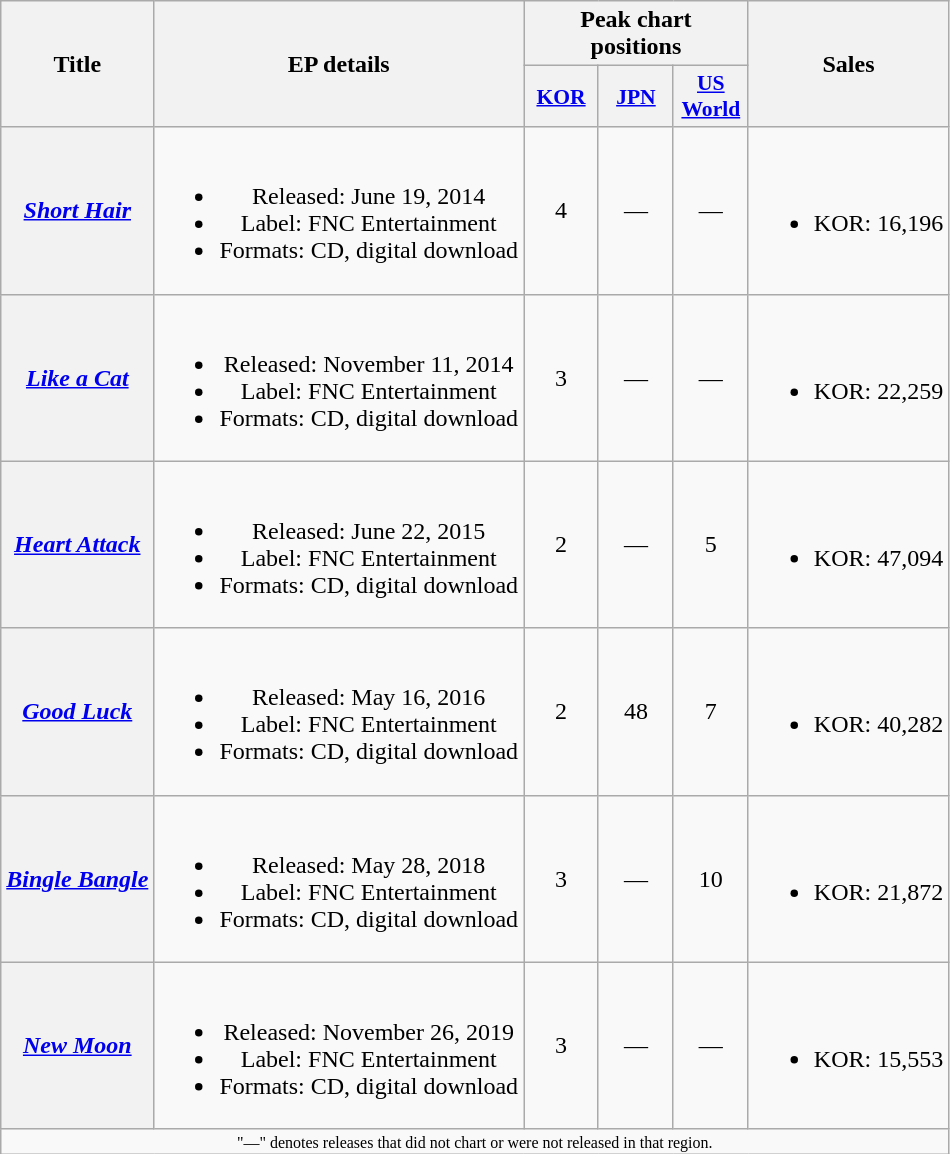<table class="wikitable plainrowheaders" style="text-align:center;">
<tr>
<th scope="col" rowspan="2">Title</th>
<th scope="col" rowspan="2">EP details</th>
<th scope="col" colspan="3">Peak chart<br>positions</th>
<th scope="col" rowspan="2">Sales</th>
</tr>
<tr>
<th scope="col" style="width:3em;font-size:90%;"><a href='#'>KOR</a><br></th>
<th scope="col" style="width:3em;font-size:90%;"><a href='#'>JPN</a><br></th>
<th scope="col" style="width:3em;font-size:90%;"><a href='#'>US World</a><br></th>
</tr>
<tr>
<th scope="row"><em><a href='#'>Short Hair</a></em></th>
<td><br><ul><li>Released: June 19, 2014</li><li>Label: FNC Entertainment</li><li>Formats: CD, digital download</li></ul></td>
<td>4</td>
<td>—</td>
<td>—</td>
<td><br><ul><li>KOR: 16,196</li></ul></td>
</tr>
<tr>
<th scope="row"><em><a href='#'>Like a Cat</a></em></th>
<td><br><ul><li>Released: November 11, 2014</li><li>Label: FNC Entertainment</li><li>Formats: CD, digital download</li></ul></td>
<td>3</td>
<td>—</td>
<td>—</td>
<td><br><ul><li>KOR: 22,259</li></ul></td>
</tr>
<tr>
<th scope="row"><em><a href='#'>Heart Attack</a></em></th>
<td><br><ul><li>Released: June 22, 2015</li><li>Label: FNC Entertainment</li><li>Formats: CD, digital download</li></ul></td>
<td>2</td>
<td>—</td>
<td>5</td>
<td><br><ul><li>KOR: 47,094</li></ul></td>
</tr>
<tr>
<th scope="row"><em><a href='#'>Good Luck</a></em></th>
<td><br><ul><li>Released: May 16, 2016</li><li>Label: FNC Entertainment</li><li>Formats: CD, digital download</li></ul></td>
<td>2</td>
<td>48</td>
<td>7</td>
<td><br><ul><li>KOR: 40,282</li></ul></td>
</tr>
<tr>
<th scope="row"><em><a href='#'>Bingle Bangle</a></em></th>
<td><br><ul><li>Released: May 28, 2018</li><li>Label: FNC Entertainment</li><li>Formats: CD, digital download</li></ul></td>
<td>3</td>
<td>—</td>
<td>10</td>
<td><br><ul><li>KOR: 21,872</li></ul></td>
</tr>
<tr>
<th scope="row"><em><a href='#'>New Moon</a></em></th>
<td><br><ul><li>Released: November 26, 2019</li><li>Label: FNC Entertainment</li><li>Formats: CD, digital download</li></ul></td>
<td>3</td>
<td>—</td>
<td>—</td>
<td><br><ul><li>KOR: 15,553</li></ul></td>
</tr>
<tr>
<td style="font-size:8pt;" colspan="7">"—" denotes releases that did not chart or were not released in that region.</td>
</tr>
</table>
